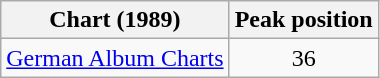<table class="wikitable">
<tr>
<th>Chart (1989)</th>
<th>Peak position</th>
</tr>
<tr>
<td><a href='#'>German Album Charts</a></td>
<td align="center">36</td>
</tr>
</table>
